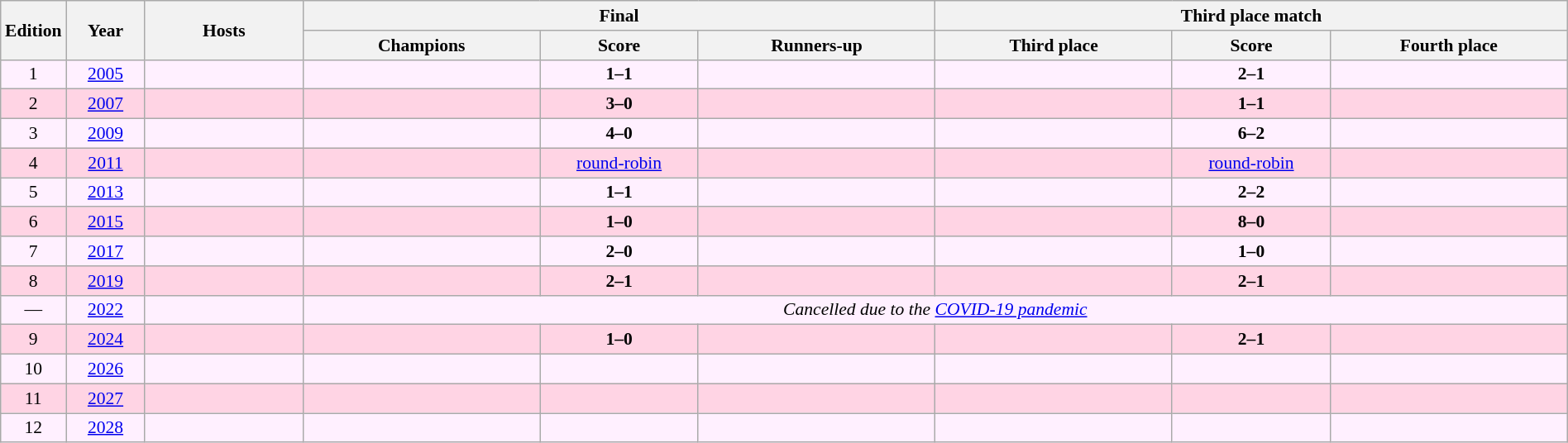<table class="wikitable" style="font-size:90%; text-align:center; width:100%;">
<tr>
<th rowspan=2 width=3%>Edition</th>
<th rowspan=2 width=5%>Year</th>
<th rowspan=2 width=10%>Hosts</th>
<th colspan=3>Final</th>
<th colspan=3>Third place match</th>
</tr>
<tr>
<th width=15%>Champions</th>
<th width=10%>Score</th>
<th width=15%>Runners-up</th>
<th width=15%>Third place</th>
<th width=10%>Score</th>
<th width=15%>Fourth place</th>
</tr>
<tr style="background-color:#FFF0FF;">
<td>1</td>
<td><a href='#'>2005</a></td>
<td></td>
<td><strong></strong></td>
<td><strong>1–1</strong> <br></td>
<td></td>
<td></td>
<td><strong>2–1</strong></td>
<td></td>
</tr>
<tr style="background-color:#FFD4E4;">
<td>2</td>
<td><a href='#'>2007</a></td>
<td></td>
<td><strong></strong></td>
<td><strong>3–0</strong></td>
<td></td>
<td></td>
<td><strong>1–1</strong> <br></td>
<td></td>
</tr>
<tr style="background-color:#fff0ff;">
<td>3</td>
<td><a href='#'>2009</a></td>
<td></td>
<td><strong></strong></td>
<td><strong>4–0</strong></td>
<td></td>
<td></td>
<td><strong>6–2</strong></td>
<td></td>
</tr>
<tr style="background-color:#FFD4E4;">
<td>4</td>
<td><a href='#'>2011</a></td>
<td></td>
<td><strong></strong></td>
<td><a href='#'>round-robin</a></td>
<td></td>
<td></td>
<td><a href='#'>round-robin</a></td>
<td></td>
</tr>
<tr style="background-color:#FFF0FF;">
<td>5</td>
<td><a href='#'>2013</a></td>
<td></td>
<td><strong></strong></td>
<td><strong>1–1</strong><br></td>
<td></td>
<td></td>
<td><strong>2–2</strong> <br></td>
<td></td>
</tr>
<tr style="background-color:#FFD4E4;">
<td>6</td>
<td><a href='#'>2015</a></td>
<td></td>
<td><strong></strong></td>
<td><strong>1–0</strong></td>
<td></td>
<td></td>
<td><strong>8–0</strong></td>
<td></td>
</tr>
<tr style="background-color:#FFF0FF;">
<td>7</td>
<td><a href='#'>2017</a></td>
<td></td>
<td><strong></strong></td>
<td><strong>2–0</strong></td>
<td></td>
<td></td>
<td><strong>1–0</strong></td>
<td></td>
</tr>
<tr style="background-color:#FFD4E4;">
<td>8</td>
<td><a href='#'>2019</a></td>
<td></td>
<td><strong></strong></td>
<td><strong>2–1</strong></td>
<td></td>
<td></td>
<td><strong>2–1</strong></td>
<td></td>
</tr>
<tr style="background-color:#FFF0FF;">
<td>—</td>
<td><a href='#'>2022</a></td>
<td></td>
<td colspan=7><em>Cancelled due to the <a href='#'>COVID-19 pandemic</a></em></td>
</tr>
<tr style="background-color:#FFD4E4;">
<td>9</td>
<td><a href='#'>2024</a></td>
<td></td>
<td><strong></strong></td>
<td><strong>1–0</strong></td>
<td></td>
<td></td>
<td><strong>2–1</strong></td>
<td></td>
</tr>
<tr style="background-color:#FFF0FF;">
<td>10</td>
<td><a href='#'>2026</a></td>
<td></td>
<td></td>
<td></td>
<td></td>
<td></td>
<td></td>
<td></td>
</tr>
<tr style="background-color:#FFD4E4;">
<td>11</td>
<td><a href='#'>2027</a></td>
<td></td>
<td></td>
<td></td>
<td></td>
<td></td>
<td></td>
<td></td>
</tr>
<tr style="background-color:#FFF0FF;">
<td>12</td>
<td><a href='#'>2028</a></td>
<td></td>
<td></td>
<td></td>
<td></td>
<td></td>
<td></td>
<td></td>
</tr>
</table>
